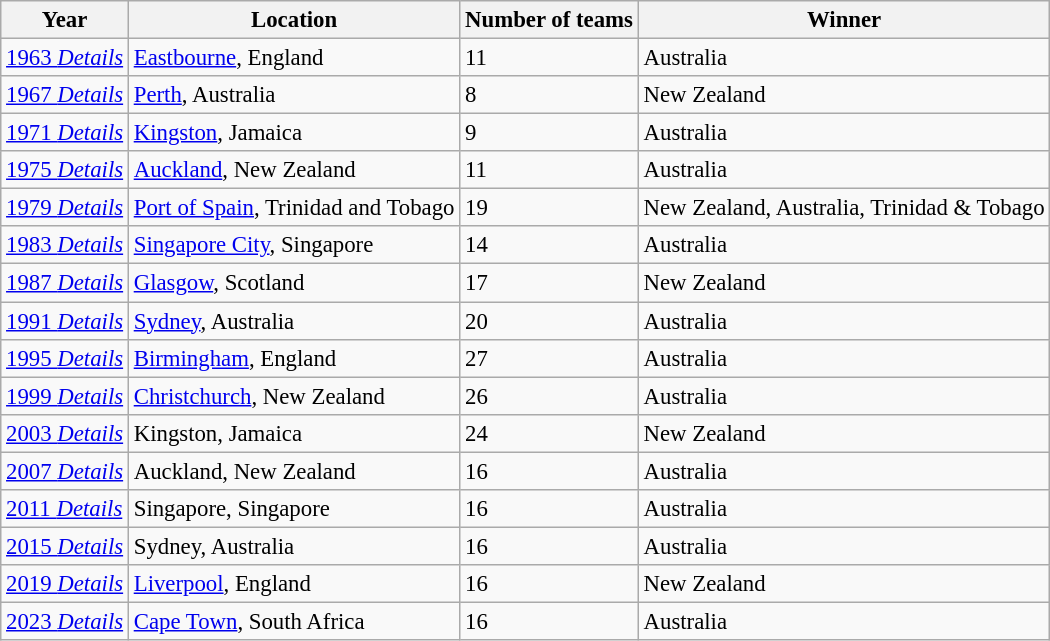<table class="wikitable" style="font-size:95%;">
<tr>
<th>Year</th>
<th>Location</th>
<th>Number of teams</th>
<th>Winner</th>
</tr>
<tr>
<td><a href='#'>1963 <em>Details</em></a></td>
<td><a href='#'>Eastbourne</a>, England</td>
<td>11</td>
<td>Australia</td>
</tr>
<tr>
<td><a href='#'>1967 <em>Details</em></a></td>
<td><a href='#'>Perth</a>, Australia</td>
<td>8</td>
<td>New Zealand</td>
</tr>
<tr>
<td><a href='#'>1971 <em>Details</em></a></td>
<td><a href='#'>Kingston</a>, Jamaica</td>
<td>9</td>
<td>Australia</td>
</tr>
<tr>
<td><a href='#'>1975 <em>Details</em></a></td>
<td><a href='#'>Auckland</a>, New Zealand</td>
<td>11</td>
<td>Australia</td>
</tr>
<tr>
<td><a href='#'>1979 <em>Details</em></a></td>
<td><a href='#'>Port of Spain</a>, Trinidad and Tobago</td>
<td>19</td>
<td>New Zealand, Australia, Trinidad & Tobago</td>
</tr>
<tr>
<td><a href='#'>1983 <em>Details</em></a></td>
<td><a href='#'>Singapore City</a>, Singapore</td>
<td>14</td>
<td>Australia</td>
</tr>
<tr>
<td><a href='#'>1987 <em>Details</em></a></td>
<td><a href='#'>Glasgow</a>, Scotland</td>
<td>17</td>
<td>New Zealand</td>
</tr>
<tr>
<td><a href='#'>1991 <em>Details</em></a></td>
<td><a href='#'>Sydney</a>, Australia</td>
<td>20</td>
<td>Australia</td>
</tr>
<tr>
<td><a href='#'>1995 <em>Details</em></a></td>
<td><a href='#'>Birmingham</a>, England</td>
<td>27</td>
<td>Australia</td>
</tr>
<tr>
<td><a href='#'>1999 <em>Details</em></a></td>
<td><a href='#'>Christchurch</a>, New Zealand</td>
<td>26</td>
<td>Australia</td>
</tr>
<tr>
<td><a href='#'>2003 <em>Details</em></a></td>
<td>Kingston, Jamaica</td>
<td>24</td>
<td>New Zealand</td>
</tr>
<tr>
<td><a href='#'>2007 <em>Details</em></a></td>
<td>Auckland, New Zealand</td>
<td>16</td>
<td>Australia</td>
</tr>
<tr>
<td><a href='#'>2011 <em>Details</em></a></td>
<td>Singapore, Singapore</td>
<td>16</td>
<td>Australia</td>
</tr>
<tr>
<td><a href='#'>2015 <em>Details</em></a></td>
<td>Sydney, Australia</td>
<td>16</td>
<td>Australia</td>
</tr>
<tr>
<td><a href='#'>2019 <em>Details</em></a></td>
<td><a href='#'>Liverpool</a>, England</td>
<td>16</td>
<td>New Zealand</td>
</tr>
<tr>
<td><a href='#'>2023 <em>Details</em></a></td>
<td><a href='#'>Cape Town</a>, South Africa</td>
<td>16</td>
<td>Australia</td>
</tr>
</table>
